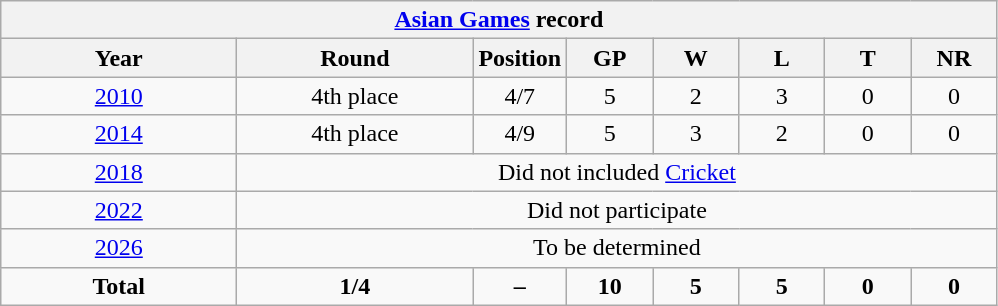<table class="wikitable" style="text-align: center; width=900px;">
<tr>
<th colspan=9><a href='#'>Asian Games</a> record</th>
</tr>
<tr>
<th width=150>Year</th>
<th width=150>Round</th>
<th width=50>Position</th>
<th width=50>GP</th>
<th width=50>W</th>
<th width=50>L</th>
<th width=50>T</th>
<th width=50>NR</th>
</tr>
<tr style="background:">
<td> <a href='#'>2010</a></td>
<td>4th place</td>
<td>4/7</td>
<td>5</td>
<td>2</td>
<td>3</td>
<td>0</td>
<td>0</td>
</tr>
<tr style="background:">
<td> <a href='#'>2014</a></td>
<td>4th place</td>
<td>4/9</td>
<td>5</td>
<td>3</td>
<td>2</td>
<td>0</td>
<td>0</td>
</tr>
<tr style="background:">
<td> <a href='#'>2018</a></td>
<td rowspan=1 colspan=8>Did  not included <a href='#'>Cricket</a></td>
</tr>
<tr style="background:">
<td> <a href='#'>2022</a></td>
<td rowspan=1 colspan=8>Did not participate</td>
</tr>
<tr style="background:">
<td> <a href='#'>2026</a></td>
<td rowspan=1 colspan=8>To be determined</td>
</tr>
<tr>
<td><strong>Total</strong></td>
<td><strong>1/4</strong></td>
<td><strong>–</strong></td>
<td><strong>10</strong></td>
<td><strong>5</strong></td>
<td><strong>5</strong></td>
<td><strong>0</strong></td>
<td><strong>0</strong></td>
</tr>
</table>
